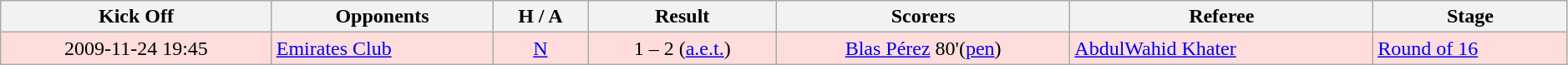<table class="wikitable" style="width:99%;">
<tr style="background:#f0f6ff;">
<th>Kick Off</th>
<th>Opponents</th>
<th>H / A</th>
<th>Result</th>
<th>Scorers</th>
<th>Referee</th>
<th>Stage</th>
</tr>
<tr bgcolor="#ffdddd">
<td align=center>2009-11-24 19:45</td>
<td><a href='#'>Emirates Club</a></td>
<td align=center><a href='#'>N</a></td>
<td align=center>1 – 2 (<a href='#'>a.e.t.</a>)</td>
<td align=center><a href='#'>Blas Pérez</a> 80'(<a href='#'>pen</a>)</td>
<td> <a href='#'>AbdulWahid Khater</a></td>
<td><a href='#'>Round of 16</a></td>
</tr>
</table>
